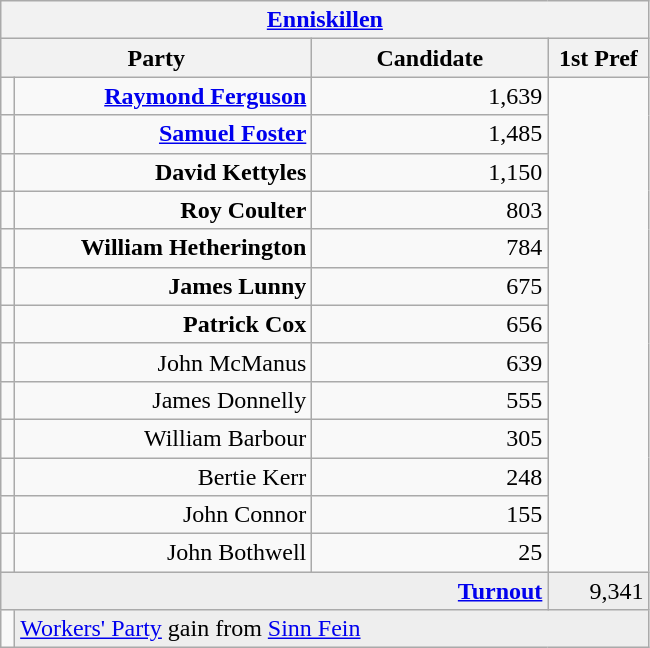<table class="wikitable">
<tr>
<th colspan="4" align="center"><a href='#'>Enniskillen</a></th>
</tr>
<tr>
<th colspan="2" align="center" width=200>Party</th>
<th width=150>Candidate</th>
<th width=60>1st Pref</th>
</tr>
<tr>
<td></td>
<td align="right"><strong><a href='#'>Raymond Ferguson</a></strong></td>
<td align="right">1,639</td>
</tr>
<tr>
<td></td>
<td align="right"><strong><a href='#'>Samuel Foster</a></strong></td>
<td align="right">1,485</td>
</tr>
<tr>
<td></td>
<td align="right"><strong>David Kettyles</strong></td>
<td align="right">1,150</td>
</tr>
<tr>
<td></td>
<td align="right"><strong>Roy Coulter</strong></td>
<td align="right">803</td>
</tr>
<tr>
<td></td>
<td align="right"><strong>William Hetherington</strong></td>
<td align="right">784</td>
</tr>
<tr>
<td></td>
<td align="right"><strong>James Lunny</strong></td>
<td align="right">675</td>
</tr>
<tr>
<td></td>
<td align="right"><strong>Patrick Cox</strong></td>
<td align="right">656</td>
</tr>
<tr>
<td></td>
<td align="right">John McManus</td>
<td align="right">639</td>
</tr>
<tr>
<td></td>
<td align="right">James Donnelly</td>
<td align="right">555</td>
</tr>
<tr>
<td></td>
<td align="right">William Barbour</td>
<td align="right">305</td>
</tr>
<tr>
<td></td>
<td align="right">Bertie Kerr</td>
<td align="right">248</td>
</tr>
<tr>
<td></td>
<td align="right">John Connor</td>
<td align="right">155</td>
</tr>
<tr>
<td></td>
<td align="right">John Bothwell</td>
<td align="right">25</td>
</tr>
<tr bgcolor="EEEEEE">
<td colspan=3 align="right"><strong><a href='#'>Turnout</a></strong></td>
<td align="right">9,341</td>
</tr>
<tr>
<td bgcolor=></td>
<td colspan=3 bgcolor="EEEEEE"><a href='#'>Workers' Party</a> gain from <a href='#'>Sinn Fein</a></td>
</tr>
</table>
